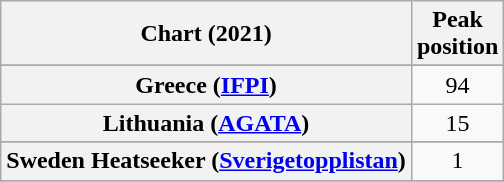<table class="wikitable sortable plainrowheaders" style="text-align:center">
<tr>
<th scope="col">Chart (2021)</th>
<th scope="col">Peak<br>position</th>
</tr>
<tr>
</tr>
<tr>
</tr>
<tr>
<th scope="row">Greece (<a href='#'>IFPI</a>)</th>
<td>94</td>
</tr>
<tr>
<th scope="row">Lithuania (<a href='#'>AGATA</a>)</th>
<td>15</td>
</tr>
<tr>
</tr>
<tr>
<th scope="row">Sweden Heatseeker (<a href='#'>Sverigetopplistan</a>)</th>
<td>1</td>
</tr>
<tr>
</tr>
</table>
